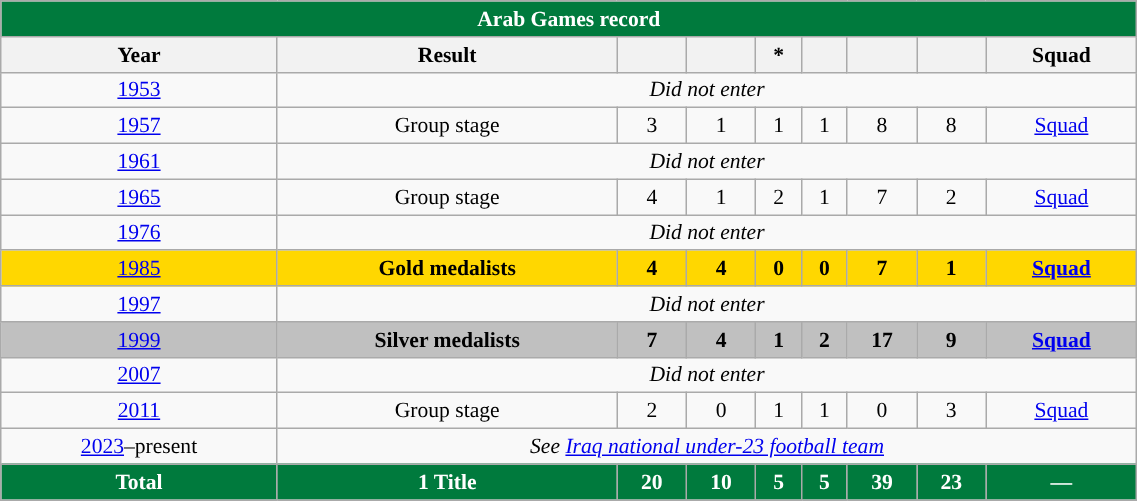<table class="wikitable collapsed" style="font-size:90%; text-align:center;" width="60%">
<tr>
<th colspan=9 style="background: #007A3D; color: #FFFFFF;">Arab Games record</th>
</tr>
<tr>
<th>Year</th>
<th>Result</th>
<th></th>
<th></th>
<th>*</th>
<th></th>
<th></th>
<th></th>
<th>Squad</th>
</tr>
<tr>
<td> <a href='#'>1953</a></td>
<td rowspan=1 colspan=8><em>Did not enter</em></td>
</tr>
<tr>
<td> <a href='#'>1957</a></td>
<td>Group stage</td>
<td>3</td>
<td>1</td>
<td>1</td>
<td>1</td>
<td>8</td>
<td>8</td>
<td><a href='#'>Squad</a></td>
</tr>
<tr>
<td> <a href='#'>1961</a></td>
<td rowspan=1 colspan=8><em>Did not enter</em></td>
</tr>
<tr>
<td> <a href='#'>1965</a></td>
<td>Group stage</td>
<td>4</td>
<td>1</td>
<td>2</td>
<td>1</td>
<td>7</td>
<td>2</td>
<td><a href='#'>Squad</a></td>
</tr>
<tr>
<td> <a href='#'>1976</a></td>
<td rowspan=1 colspan=8><em>Did not enter</em></td>
</tr>
<tr bgcolor=gold>
<td> <a href='#'>1985</a></td>
<td><strong>Gold medalists</strong></td>
<td><strong>4</strong></td>
<td><strong>4</strong></td>
<td><strong>0</strong></td>
<td><strong>0</strong></td>
<td><strong>7</strong></td>
<td><strong>1</strong></td>
<td><strong><a href='#'>Squad</a></strong></td>
</tr>
<tr>
<td> <a href='#'>1997</a></td>
<td rowspan=1 colspan=8><em>Did not enter</em></td>
</tr>
<tr bgcolor=silver>
<td> <a href='#'>1999</a></td>
<td><strong>Silver medalists</strong></td>
<td><strong>7</strong></td>
<td><strong>4</strong></td>
<td><strong>1</strong></td>
<td><strong>2</strong></td>
<td><strong>17</strong></td>
<td><strong>9</strong></td>
<td><strong><a href='#'>Squad</a></strong></td>
</tr>
<tr>
<td> <a href='#'>2007</a></td>
<td rowspan=1 colspan=8><em>Did not enter</em></td>
</tr>
<tr>
<td> <a href='#'>2011</a></td>
<td>Group stage</td>
<td>2</td>
<td>0</td>
<td>1</td>
<td>1</td>
<td>0</td>
<td>3</td>
<td><a href='#'>Squad</a></td>
</tr>
<tr>
<td> <a href='#'>2023</a>–present</td>
<td colspan="8"><em>See <a href='#'>Iraq national under-23 football team</a></em></td>
</tr>
<tr>
<th style="background: #007A3D; color: #FFFFFF;">Total</th>
<th style="background: #007A3D; color: #FFFFFF;">1 Title</th>
<th style="background: #007A3D; color: #FFFFFF;">20</th>
<th style="background: #007A3D; color: #FFFFFF;">10</th>
<th style="background: #007A3D; color: #FFFFFF;">5</th>
<th style="background: #007A3D; color: #FFFFFF;">5</th>
<th style="background: #007A3D; color: #FFFFFF;">39</th>
<th style="background: #007A3D; color: #FFFFFF;">23</th>
<th style="background: #007A3D; color: #FFFFFF;">—</th>
</tr>
</table>
